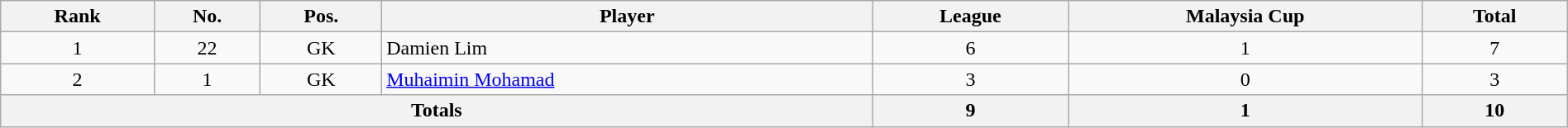<table class="wikitable sortable" style="text-align:center;width:100%;">
<tr>
<th>Rank</th>
<th>No.</th>
<th>Pos.</th>
<th>Player</th>
<th>League</th>
<th>Malaysia Cup</th>
<th>Total</th>
</tr>
<tr>
<td rowspan=1>1</td>
<td>22</td>
<td>GK</td>
<td align=left> Damien Lim</td>
<td>6</td>
<td>1</td>
<td>7</td>
</tr>
<tr>
<td rowspan=1>2</td>
<td>1</td>
<td>GK</td>
<td align=left> <a href='#'>Muhaimin Mohamad</a></td>
<td>3</td>
<td>0</td>
<td>3</td>
</tr>
<tr>
<th colspan=4><strong>Totals</strong></th>
<th>9</th>
<th><strong>1</strong></th>
<th><strong>10</strong></th>
</tr>
</table>
